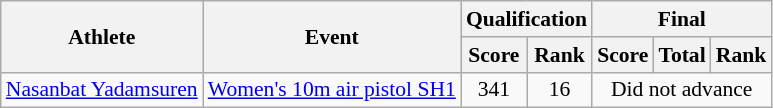<table class=wikitable style="font-size:90%">
<tr>
<th rowspan="2">Athlete</th>
<th rowspan="2">Event</th>
<th colspan="2">Qualification</th>
<th colspan="3">Final</th>
</tr>
<tr>
<th>Score</th>
<th>Rank</th>
<th>Score</th>
<th>Total</th>
<th>Rank</th>
</tr>
<tr>
<td><a href='#'>Nasanbat Yadamsuren</a></td>
<td><a href='#'>Women's 10m air pistol SH1</a></td>
<td align=center>341</td>
<td align=center>16</td>
<td align=center colspan="3">Did not advance</td>
</tr>
</table>
